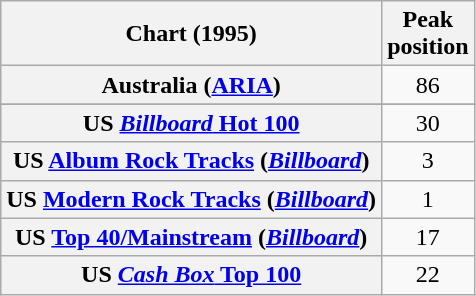<table class="wikitable sortable plainrowheaders" style="text-align:center">
<tr>
<th>Chart (1995)</th>
<th>Peak<br>position</th>
</tr>
<tr>
<th scope="row">Australia (<a href='#'>ARIA</a>)</th>
<td>86</td>
</tr>
<tr>
</tr>
<tr>
</tr>
<tr>
</tr>
<tr>
<th scope="row">US <a href='#'><em>Billboard</em> Hot 100</a></th>
<td>30</td>
</tr>
<tr>
<th scope="row">US <a href='#'>Album Rock Tracks</a> (<em><a href='#'>Billboard</a></em>)</th>
<td>3</td>
</tr>
<tr>
<th scope="row">US <a href='#'>Modern Rock Tracks</a> (<em><a href='#'>Billboard</a></em>)</th>
<td>1</td>
</tr>
<tr>
<th scope="row">US <a href='#'>Top 40/Mainstream</a> (<em><a href='#'>Billboard</a></em>)</th>
<td>17</td>
</tr>
<tr>
<th scope="row">US <a href='#'><em>Cash Box</em> Top 100</a></th>
<td>22</td>
</tr>
</table>
